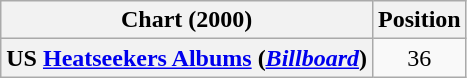<table class="wikitable sortable plainrowheaders" style="text-align:center;">
<tr>
<th scope="col">Chart (2000)</th>
<th scope="col">Position</th>
</tr>
<tr>
<th scope="row">US <a href='#'>Heatseekers Albums</a> (<em><a href='#'>Billboard</a></em>)</th>
<td>36</td>
</tr>
</table>
